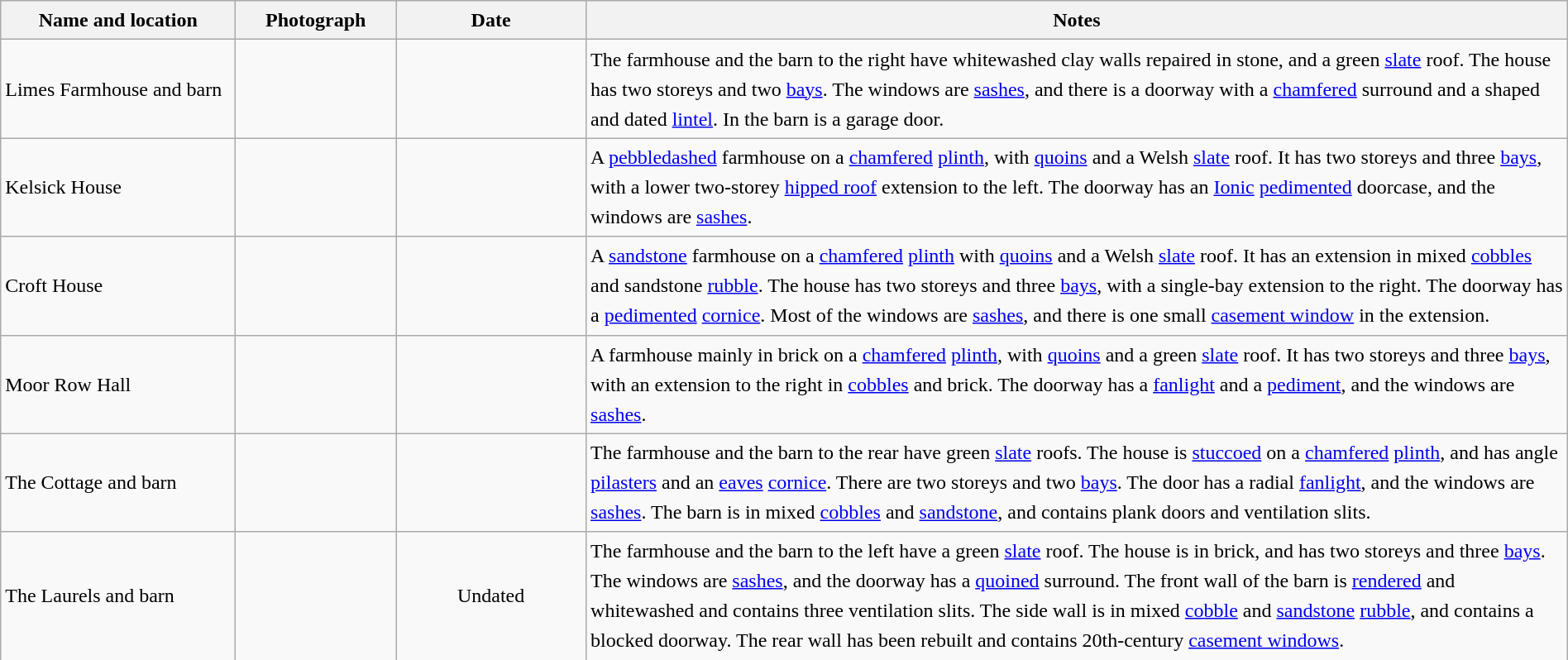<table class="wikitable sortable plainrowheaders" style="width:100%;border:0px;text-align:left;line-height:150%;">
<tr>
<th scope="col"  style="width:150px">Name and location</th>
<th scope="col"  style="width:100px" class="unsortable">Photograph</th>
<th scope="col"  style="width:120px">Date</th>
<th scope="col"  style="width:650px" class="unsortable">Notes</th>
</tr>
<tr>
<td>Limes Farmhouse and barn<br><small></small></td>
<td></td>
<td align="center"></td>
<td>The farmhouse and the barn to the right have whitewashed clay walls repaired in stone, and a green <a href='#'>slate</a> roof.  The house has two storeys and two <a href='#'>bays</a>.  The windows are <a href='#'>sashes</a>, and there is a doorway with a <a href='#'>chamfered</a> surround and a shaped and dated <a href='#'>lintel</a>.  In the barn is a garage door.</td>
</tr>
<tr>
<td>Kelsick House<br><small></small></td>
<td></td>
<td align="center"></td>
<td>A <a href='#'>pebbledashed</a> farmhouse on a <a href='#'>chamfered</a> <a href='#'>plinth</a>, with <a href='#'>quoins</a> and a Welsh <a href='#'>slate</a> roof.  It has two storeys and three <a href='#'>bays</a>, with a lower two-storey <a href='#'>hipped roof</a> extension to the left.  The doorway has an <a href='#'>Ionic</a> <a href='#'>pedimented</a> doorcase, and the windows are <a href='#'>sashes</a>.</td>
</tr>
<tr>
<td>Croft House<br><small></small></td>
<td></td>
<td align="center"></td>
<td>A <a href='#'>sandstone</a> farmhouse on a <a href='#'>chamfered</a> <a href='#'>plinth</a> with <a href='#'>quoins</a> and a Welsh <a href='#'>slate</a> roof.  It has an extension in mixed <a href='#'>cobbles</a> and sandstone <a href='#'>rubble</a>.  The house has two storeys and three <a href='#'>bays</a>, with a single-bay extension to the right.  The doorway has a <a href='#'>pedimented</a> <a href='#'>cornice</a>.  Most of the windows are <a href='#'>sashes</a>, and there is one small <a href='#'>casement window</a> in the extension.</td>
</tr>
<tr>
<td>Moor Row Hall<br><small></small></td>
<td></td>
<td align="center"></td>
<td>A farmhouse mainly in brick on a <a href='#'>chamfered</a> <a href='#'>plinth</a>, with <a href='#'>quoins</a> and a green <a href='#'>slate</a> roof.  It has two storeys and three <a href='#'>bays</a>, with an extension to the right in <a href='#'>cobbles</a> and brick.  The doorway has a <a href='#'>fanlight</a> and a <a href='#'>pediment</a>, and the windows are <a href='#'>sashes</a>.</td>
</tr>
<tr>
<td>The Cottage and barn<br><small></small></td>
<td></td>
<td align="center"></td>
<td>The farmhouse and the barn to the rear have green <a href='#'>slate</a> roofs.  The house is <a href='#'>stuccoed</a> on a <a href='#'>chamfered</a> <a href='#'>plinth</a>, and has angle <a href='#'>pilasters</a> and an <a href='#'>eaves</a> <a href='#'>cornice</a>.  There are two storeys and two <a href='#'>bays</a>.  The door has a radial <a href='#'>fanlight</a>, and the windows are <a href='#'>sashes</a>.  The barn is in mixed <a href='#'>cobbles</a> and <a href='#'>sandstone</a>, and contains plank doors and ventilation slits.</td>
</tr>
<tr>
<td>The Laurels and barn<br><small></small></td>
<td></td>
<td align="center">Undated</td>
<td>The farmhouse and the barn to the left have a green <a href='#'>slate</a> roof.  The house is in brick, and has two storeys and three <a href='#'>bays</a>.  The windows are <a href='#'>sashes</a>, and the doorway has a <a href='#'>quoined</a> surround.  The front wall of the barn is <a href='#'>rendered</a> and whitewashed and contains three ventilation slits.  The side wall is in mixed <a href='#'>cobble</a> and <a href='#'>sandstone</a> <a href='#'>rubble</a>, and contains a blocked doorway. The rear wall has been rebuilt and contains 20th-century <a href='#'>casement windows</a>.</td>
</tr>
<tr>
</tr>
</table>
